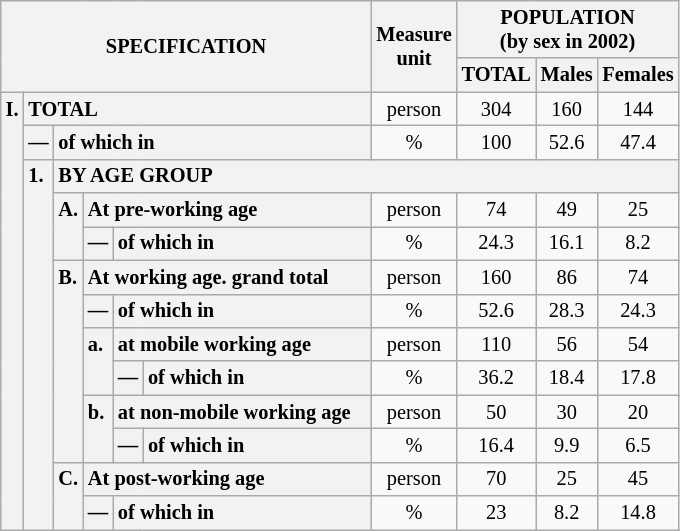<table class="wikitable" style="font-size:85%; text-align:center">
<tr>
<th rowspan="2" colspan="6">SPECIFICATION</th>
<th rowspan="2">Measure<br> unit</th>
<th colspan="3" rowspan="1">POPULATION<br> (by sex in 2002)</th>
</tr>
<tr>
<th>TOTAL</th>
<th>Males</th>
<th>Females</th>
</tr>
<tr>
<th style="text-align:left" valign="top" rowspan="13">I.</th>
<th style="text-align:left" colspan="5">TOTAL</th>
<td>person</td>
<td>304</td>
<td>160</td>
<td>144</td>
</tr>
<tr>
<th style="text-align:left" valign="top">—</th>
<th style="text-align:left" colspan="4">of which in</th>
<td>%</td>
<td>100</td>
<td>52.6</td>
<td>47.4</td>
</tr>
<tr>
<th style="text-align:left" valign="top" rowspan="11">1.</th>
<th style="text-align:left" colspan="19">BY AGE GROUP</th>
</tr>
<tr>
<th style="text-align:left" valign="top" rowspan="2">A.</th>
<th style="text-align:left" colspan="3">At pre-working age</th>
<td>person</td>
<td>74</td>
<td>49</td>
<td>25</td>
</tr>
<tr>
<th style="text-align:left" valign="top">—</th>
<th style="text-align:left" valign="top" colspan="2">of which in</th>
<td>%</td>
<td>24.3</td>
<td>16.1</td>
<td>8.2</td>
</tr>
<tr>
<th style="text-align:left" valign="top" rowspan="6">B.</th>
<th style="text-align:left" colspan="3">At working age. grand total</th>
<td>person</td>
<td>160</td>
<td>86</td>
<td>74</td>
</tr>
<tr>
<th style="text-align:left" valign="top">—</th>
<th style="text-align:left" valign="top" colspan="2">of which in</th>
<td>%</td>
<td>52.6</td>
<td>28.3</td>
<td>24.3</td>
</tr>
<tr>
<th style="text-align:left" valign="top" rowspan="2">a.</th>
<th style="text-align:left" colspan="2">at mobile working age</th>
<td>person</td>
<td>110</td>
<td>56</td>
<td>54</td>
</tr>
<tr>
<th style="text-align:left" valign="top">—</th>
<th style="text-align:left" valign="top" colspan="1">of which in                        </th>
<td>%</td>
<td>36.2</td>
<td>18.4</td>
<td>17.8</td>
</tr>
<tr>
<th style="text-align:left" valign="top" rowspan="2">b.</th>
<th style="text-align:left" colspan="2">at non-mobile working age</th>
<td>person</td>
<td>50</td>
<td>30</td>
<td>20</td>
</tr>
<tr>
<th style="text-align:left" valign="top">—</th>
<th style="text-align:left" valign="top" colspan="1">of which in                        </th>
<td>%</td>
<td>16.4</td>
<td>9.9</td>
<td>6.5</td>
</tr>
<tr>
<th style="text-align:left" valign="top" rowspan="2">C.</th>
<th style="text-align:left" colspan="3">At post-working age</th>
<td>person</td>
<td>70</td>
<td>25</td>
<td>45</td>
</tr>
<tr>
<th style="text-align:left" valign="top">—</th>
<th style="text-align:left" valign="top" colspan="2">of which in</th>
<td>%</td>
<td>23</td>
<td>8.2</td>
<td>14.8</td>
</tr>
</table>
